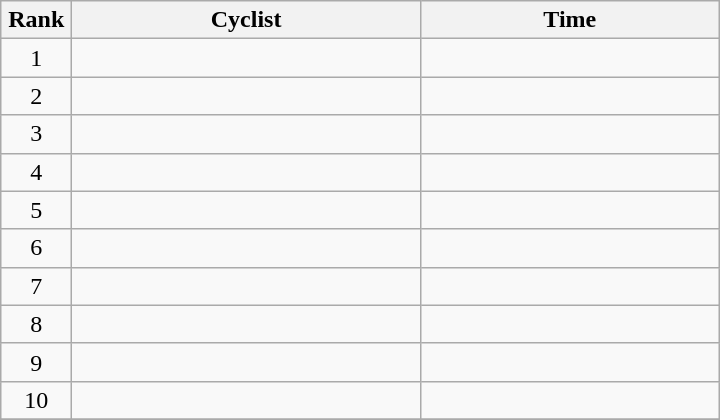<table class="wikitable" style="width:30em;margin-bottom:0;">
<tr>
<th>Rank</th>
<th>Cyclist</th>
<th>Time</th>
</tr>
<tr>
<td style="width:40px; text-align:center;">1</td>
<td style="width:225px;"></td>
<td align="right"></td>
</tr>
<tr>
<td style="text-align:center;">2</td>
<td></td>
<td align="right"></td>
</tr>
<tr>
<td style="text-align:center;">3</td>
<td></td>
<td align="right"></td>
</tr>
<tr>
<td style="text-align:center;">4</td>
<td></td>
<td align="right"></td>
</tr>
<tr>
<td style="text-align:center;">5</td>
<td></td>
<td align="right"></td>
</tr>
<tr>
<td style="text-align:center;">6</td>
<td></td>
<td align="right"></td>
</tr>
<tr>
<td style="text-align:center;">7</td>
<td></td>
<td align="right"></td>
</tr>
<tr>
<td style="text-align:center;">8</td>
<td></td>
<td align="right"></td>
</tr>
<tr>
<td style="text-align:center;">9</td>
<td></td>
<td align="right"></td>
</tr>
<tr>
<td style="text-align:center;">10</td>
<td></td>
<td align="right"></td>
</tr>
<tr>
</tr>
</table>
